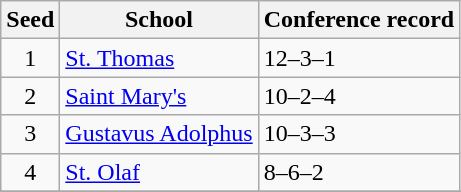<table class="wikitable">
<tr>
<th>Seed</th>
<th>School</th>
<th>Conference record</th>
</tr>
<tr>
<td align=center>1</td>
<td><a href='#'>St. Thomas</a></td>
<td>12–3–1</td>
</tr>
<tr>
<td align=center>2</td>
<td><a href='#'>Saint Mary's</a></td>
<td>10–2–4</td>
</tr>
<tr>
<td align=center>3</td>
<td><a href='#'>Gustavus Adolphus</a></td>
<td>10–3–3</td>
</tr>
<tr>
<td align=center>4</td>
<td><a href='#'>St. Olaf</a></td>
<td>8–6–2</td>
</tr>
<tr>
</tr>
</table>
